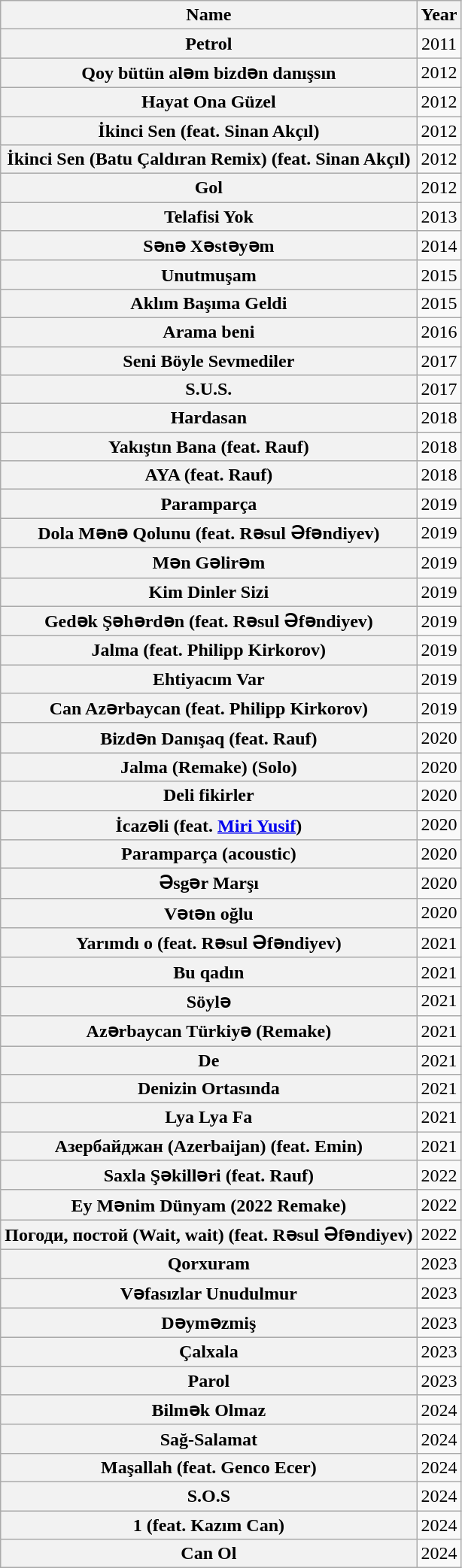<table class="wikitable sortable plainrowheaders" style="text-align:center">
<tr>
<th scope="col">Name</th>
<th scope="col">Year</th>
</tr>
<tr>
<th scope="row">Petrol</th>
<td style="text-align:center;">2011</td>
</tr>
<tr>
<th scope="row">Qoy bütün aləm bizdən danışsın</th>
<td style="text-align:center;">2012</td>
</tr>
<tr>
<th scope="row">Hayat Ona Güzel</th>
<td style="text-align:center;">2012</td>
</tr>
<tr>
<th scope="row">İkinci Sen (feat. Sinan Akçıl)</th>
<td style="text-align:center;">2012</td>
</tr>
<tr>
<th scope="row">İkinci Sen (Batu Çaldıran Remix) (feat. Sinan Akçıl)</th>
<td style="text-align:center;">2012</td>
</tr>
<tr>
<th scope="row">Gol</th>
<td style="text-align:center;">2012</td>
</tr>
<tr>
<th scope="row">Telafisi Yok</th>
<td style="text-align:center;">2013</td>
</tr>
<tr>
<th scope="row">Sənə Xəstəyəm</th>
<td style="text-align:center;">2014</td>
</tr>
<tr>
<th scope="row">Unutmuşam</th>
<td style="text-align:center;">2015</td>
</tr>
<tr>
<th scope="row">Aklım Başıma Geldi</th>
<td style="text-align:center;">2015</td>
</tr>
<tr>
<th scope="row">Arama beni</th>
<td style="text-align:center;">2016</td>
</tr>
<tr>
<th scope="row">Seni Böyle Sevmediler</th>
<td style="text-align:center;">2017</td>
</tr>
<tr>
<th scope="row">S.U.S.</th>
<td style="text-align:center;">2017</td>
</tr>
<tr>
<th scope="row">Hardasan</th>
<td style="text-align:center;">2018</td>
</tr>
<tr>
<th scope="row">Yakıştın Bana (feat. Rauf)</th>
<td style="text-align:center;">2018</td>
</tr>
<tr>
<th scope="row">AYA (feat. Rauf)</th>
<td style="text-align:center;">2018</td>
</tr>
<tr>
<th scope="row">Paramparça</th>
<td style="text-align:center;">2019</td>
</tr>
<tr>
<th scope="row">Dola Mənə Qolunu (feat. Rəsul Əfəndiyev)</th>
<td style="text-align:center;">2019</td>
</tr>
<tr>
<th scope="row">Mən Gəlirəm</th>
<td style="text-align:center;">2019</td>
</tr>
<tr>
<th scope="row">Kim Dinler Sizi</th>
<td style="text-align:center;">2019</td>
</tr>
<tr>
<th scope="row">Gedək Şəhərdən (feat. Rəsul Əfəndiyev)</th>
<td style="text-align:center;">2019</td>
</tr>
<tr>
<th scope="row">Jalma (feat. Philipp Kirkorov)</th>
<td style="text-align:center;">2019</td>
</tr>
<tr>
<th scope="row">Ehtiyacım Var</th>
<td style="text-align:center;">2019</td>
</tr>
<tr>
<th scope="row">Can Azərbaycan (feat. Philipp Kirkorov)</th>
<td style="text-align:center;">2019</td>
</tr>
<tr>
<th scope="row">Bizdən Danışaq (feat. Rauf)</th>
<td style="text-align:center;">2020</td>
</tr>
<tr>
<th scope="row">Jalma (Remake) (Solo)</th>
<td style="text-align:center;">2020</td>
</tr>
<tr>
<th scope="row">Deli fikirler</th>
<td style="text-align:center;">2020</td>
</tr>
<tr>
<th scope="row">İcazəli (feat. <a href='#'>Miri Yusif</a>)</th>
<td style="text-align:center;">2020</td>
</tr>
<tr>
<th scope="row">Paramparça (acoustic)</th>
<td style="text-align:center;">2020</td>
</tr>
<tr>
<th scope="row">Əsgər Marşı</th>
<td style="text-align:center;">2020</td>
</tr>
<tr>
<th scope="row">Vətən oğlu</th>
<td style="text-align:center;">2020</td>
</tr>
<tr>
<th scope="row">Yarımdı o (feat. Rəsul Əfəndiyev)</th>
<td style="text-align:center;">2021</td>
</tr>
<tr>
<th scope="row">Bu qadın</th>
<td style="text-align:center;">2021</td>
</tr>
<tr>
<th scope="row">Söylə</th>
<td style="text-align:center;">2021</td>
</tr>
<tr>
<th scope="row">Azərbaycan Türkiyə (Remake)</th>
<td style="text-align:center;">2021</td>
</tr>
<tr>
<th scope="row">De</th>
<td style="text-align:center;">2021</td>
</tr>
<tr>
<th scope="row">Denizin Ortasında</th>
<td style="text-align:center;">2021</td>
</tr>
<tr>
<th scope="row">Lya Lya Fa</th>
<td style="text-align:center;">2021</td>
</tr>
<tr>
<th scope="row">Азербайджан (Azerbaijan) (feat. Emin)</th>
<td style="text-align:center;">2021</td>
</tr>
<tr>
<th scope="row">Saxla Şəkilləri (feat. Rauf)</th>
<td style="text-align:center;">2022</td>
</tr>
<tr>
<th scope="row">Ey Mənim Dünyam (2022 Remake)</th>
<td style="text-align:center;">2022</td>
</tr>
<tr>
<th scope="row">Погоди, постой (Wait, wait) (feat. Rəsul Əfəndiyev)</th>
<td style="text-align:center;">2022</td>
</tr>
<tr>
<th scope="row">Qorxuram</th>
<td style="text-align:center;">2023</td>
</tr>
<tr>
<th scope="row">Vəfasızlar Unudulmur</th>
<td style="text-align:center;">2023</td>
</tr>
<tr>
<th scope="row">Dəyməzmiş</th>
<td style="text-align:center;">2023</td>
</tr>
<tr>
<th scope="row">Çalxala</th>
<td style="text-align:center;">2023</td>
</tr>
<tr>
<th scope="row">Parol</th>
<td style="text-align:center;">2023</td>
</tr>
<tr>
<th scope="row">Bilmək Olmaz</th>
<td style="text-align:center;">2024</td>
</tr>
<tr>
<th scope="row">Sağ-Salamat</th>
<td style="text-align:center;">2024</td>
</tr>
<tr>
<th scope="row">Maşallah (feat. Genco Ecer)</th>
<td style="text-align:center;">2024</td>
</tr>
<tr>
<th scope="row">S.O.S</th>
<td style="text-align:center;">2024</td>
</tr>
<tr>
<th scope="row">1 (feat. Kazım Can)</th>
<td style="text-align:center;">2024</td>
</tr>
<tr>
<th scope="row">Can Ol</th>
<td style="text-align:center;">2024</td>
</tr>
</table>
